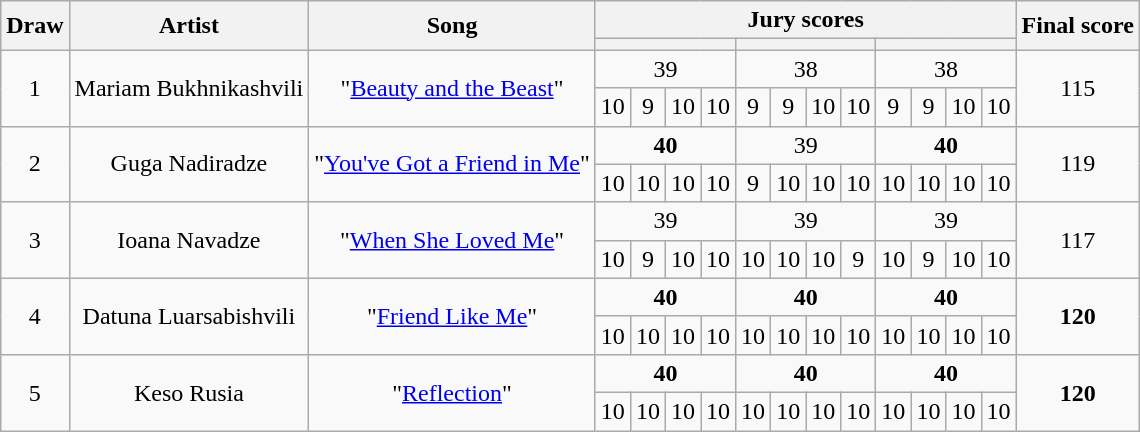<table class="sortable wikitable" style="text-align:center;margin:1em auto 1em auto">
<tr>
<th scope="col" rowspan=2>Draw</th>
<th scope="col" rowspan=2>Artist</th>
<th scope="col" rowspan=2>Song</th>
<th scope="col" colspan=12>Jury scores</th>
<th scope="col" rowspan=2>Final score</th>
</tr>
<tr>
<th scope="col" class="unsortable" colspan=4><small></small></th>
<th scope="col" class="unsortable" colspan=4><small></small></th>
<th scope="col" class="unsortable" colspan=4><small></small></th>
</tr>
<tr>
<td rowspan=2>1</td>
<td rowspan=2>Mariam Bukhnikashvili</td>
<td rowspan=2>"<a href='#'>Beauty and the Beast</a>"<br></td>
<td colspan=4>39</td>
<td colspan=4>38</td>
<td colspan=4>38</td>
<td rowspan=2>115</td>
</tr>
<tr>
<td>10</td>
<td>9</td>
<td>10</td>
<td>10</td>
<td>9</td>
<td>9</td>
<td>10</td>
<td>10</td>
<td>9</td>
<td>9</td>
<td>10</td>
<td>10</td>
</tr>
<tr>
<td rowspan=2>2</td>
<td rowspan=2>Guga Nadiradze</td>
<td rowspan=2>"<a href='#'>You've Got a Friend in Me</a>"<br></td>
<td colspan=4><strong>40</strong></td>
<td colspan=4>39</td>
<td colspan=4><strong>40</strong></td>
<td rowspan=2>119</td>
</tr>
<tr>
<td>10</td>
<td>10</td>
<td>10</td>
<td>10</td>
<td>9</td>
<td>10</td>
<td>10</td>
<td>10</td>
<td>10</td>
<td>10</td>
<td>10</td>
<td>10</td>
</tr>
<tr>
<td rowspan=2>3</td>
<td rowspan=2>Ioana Navadze</td>
<td rowspan=2>"<a href='#'>When She Loved Me</a>"<br></td>
<td colspan=4>39</td>
<td colspan=4>39</td>
<td colspan=4>39</td>
<td rowspan=2>117</td>
</tr>
<tr>
<td>10</td>
<td>9</td>
<td>10</td>
<td>10</td>
<td>10</td>
<td>10</td>
<td>10</td>
<td>9</td>
<td>10</td>
<td>9</td>
<td>10</td>
<td>10</td>
</tr>
<tr>
<td rowspan=2>4</td>
<td rowspan=2>Datuna Luarsabishvili</td>
<td rowspan=2>"<a href='#'>Friend Like Me</a>"<br></td>
<td colspan=4><strong>40</strong></td>
<td colspan=4><strong>40</strong></td>
<td colspan=4><strong>40</strong></td>
<td rowspan=2><strong>120</strong></td>
</tr>
<tr>
<td>10</td>
<td>10</td>
<td>10</td>
<td>10</td>
<td>10</td>
<td>10</td>
<td>10</td>
<td>10</td>
<td>10</td>
<td>10</td>
<td>10</td>
<td>10</td>
</tr>
<tr>
<td rowspan=2>5</td>
<td rowspan=2>Keso Rusia</td>
<td rowspan=2>"<a href='#'>Reflection</a>"<br></td>
<td colspan=4><strong>40</strong></td>
<td colspan=4><strong>40</strong></td>
<td colspan=4><strong>40</strong></td>
<td rowspan=2><strong>120</strong></td>
</tr>
<tr>
<td>10</td>
<td>10</td>
<td>10</td>
<td>10</td>
<td>10</td>
<td>10</td>
<td>10</td>
<td>10</td>
<td>10</td>
<td>10</td>
<td>10</td>
<td>10</td>
</tr>
</table>
